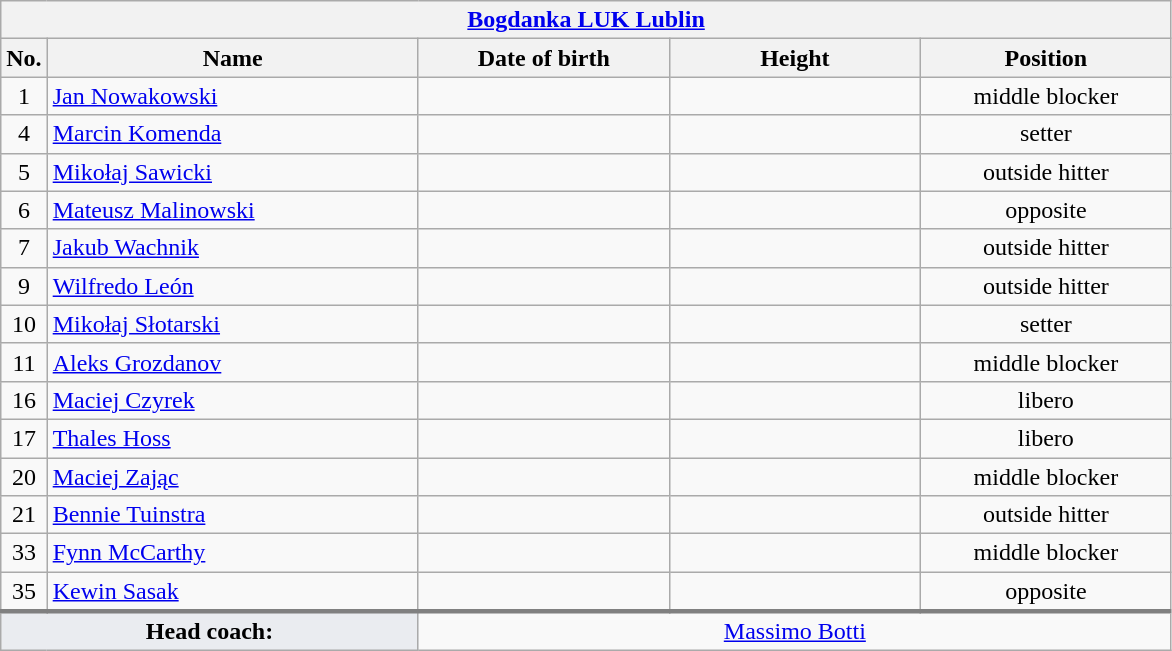<table class="wikitable collapsible collapsed" style="font-size:100%; text-align:center">
<tr>
<th colspan=5 style="width:30em"><a href='#'>Bogdanka LUK Lublin</a></th>
</tr>
<tr>
<th>No.</th>
<th style="width:15em">Name</th>
<th style="width:10em">Date of birth</th>
<th style="width:10em">Height</th>
<th style="width:10em">Position</th>
</tr>
<tr>
<td>1</td>
<td align=left> <a href='#'>Jan Nowakowski</a></td>
<td align=right></td>
<td></td>
<td>middle blocker</td>
</tr>
<tr>
<td>4</td>
<td align=left> <a href='#'>Marcin Komenda</a></td>
<td align=right></td>
<td></td>
<td>setter</td>
</tr>
<tr>
<td>5</td>
<td align=left> <a href='#'>Mikołaj Sawicki</a></td>
<td align=right></td>
<td></td>
<td>outside hitter</td>
</tr>
<tr>
<td>6</td>
<td align=left> <a href='#'>Mateusz Malinowski</a></td>
<td align=right></td>
<td></td>
<td>opposite</td>
</tr>
<tr>
<td>7</td>
<td align=left> <a href='#'>Jakub Wachnik</a></td>
<td align=right></td>
<td></td>
<td>outside hitter</td>
</tr>
<tr>
<td>9</td>
<td align=left> <a href='#'>Wilfredo León</a></td>
<td align=right></td>
<td></td>
<td>outside hitter</td>
</tr>
<tr>
<td>10</td>
<td align=left> <a href='#'>Mikołaj Słotarski</a></td>
<td align=right></td>
<td></td>
<td>setter</td>
</tr>
<tr>
<td>11</td>
<td align=left> <a href='#'>Aleks Grozdanov</a></td>
<td align=right></td>
<td></td>
<td>middle blocker</td>
</tr>
<tr>
<td>16</td>
<td align=left> <a href='#'>Maciej Czyrek</a></td>
<td align=right></td>
<td></td>
<td>libero</td>
</tr>
<tr>
<td>17</td>
<td align=left> <a href='#'>Thales Hoss</a></td>
<td align=right></td>
<td></td>
<td>libero</td>
</tr>
<tr>
<td>20</td>
<td align=left> <a href='#'>Maciej Zając</a></td>
<td align=right></td>
<td></td>
<td>middle blocker</td>
</tr>
<tr>
<td>21</td>
<td align=left> <a href='#'>Bennie Tuinstra</a></td>
<td align=right></td>
<td></td>
<td>outside hitter</td>
</tr>
<tr>
<td>33</td>
<td align=left> <a href='#'>Fynn McCarthy</a></td>
<td align=right></td>
<td></td>
<td>middle blocker</td>
</tr>
<tr>
<td>35</td>
<td align=left> <a href='#'>Kewin Sasak</a></td>
<td align=right></td>
<td></td>
<td>opposite</td>
</tr>
<tr style="border-top: 3px solid grey">
<td colspan=2 style="background:#EAECF0"><strong>Head coach:</strong></td>
<td colspan=3> <a href='#'>Massimo Botti</a></td>
</tr>
</table>
